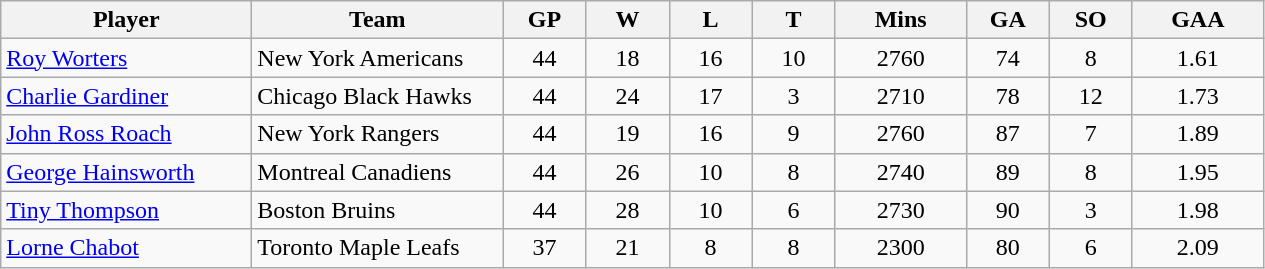<table class="wikitable sortable">
<tr>
<th bgcolor="#DDDDFF" style="width:10em" class="unsortable">Player</th>
<th bgcolor="#DDDDFF" style="width:10em" class="unsortable">Team</th>
<th bgcolor="#DDDDFF" style="width:3em">GP</th>
<th bgcolor="#DDDDFF" style="width:3em">W</th>
<th bgcolor="#DDDDFF" style="width:3em">L</th>
<th bgcolor="#DDDDFF" style="width:3em">T</th>
<th bgcolor="#DDDDFF" style="width:5em">Mins</th>
<th bgcolor="#DDDDFF" style="width:3em">GA</th>
<th bgcolor="#DDDDFF" style="width:3em">SO</th>
<th bgcolor="#DDDDFF" style="width:5em">GAA</th>
</tr>
<tr align="center">
<td align="left"><a href='#'>Roy Worters</a></td>
<td align="left">New York Americans</td>
<td>44</td>
<td>18</td>
<td>16</td>
<td>10</td>
<td>2760</td>
<td>74</td>
<td>8</td>
<td>1.61</td>
</tr>
<tr align="center">
<td align="left"><a href='#'>Charlie Gardiner</a></td>
<td align="left">Chicago Black Hawks</td>
<td>44</td>
<td>24</td>
<td>17</td>
<td>3</td>
<td>2710</td>
<td>78</td>
<td>12</td>
<td>1.73</td>
</tr>
<tr align="center">
<td align="left"><a href='#'>John Ross Roach</a></td>
<td align="left">New York Rangers</td>
<td>44</td>
<td>19</td>
<td>16</td>
<td>9</td>
<td>2760</td>
<td>87</td>
<td>7</td>
<td>1.89</td>
</tr>
<tr align="center">
<td align="left"><a href='#'>George Hainsworth</a></td>
<td align="left">Montreal Canadiens</td>
<td>44</td>
<td>26</td>
<td>10</td>
<td>8</td>
<td>2740</td>
<td>89</td>
<td>8</td>
<td>1.95</td>
</tr>
<tr align="center">
<td align="left"><a href='#'>Tiny Thompson</a></td>
<td align="left">Boston Bruins</td>
<td>44</td>
<td>28</td>
<td>10</td>
<td>6</td>
<td>2730</td>
<td>90</td>
<td>3</td>
<td>1.98</td>
</tr>
<tr align="center">
<td align="left"><a href='#'>Lorne Chabot</a></td>
<td align="left">Toronto Maple Leafs</td>
<td>37</td>
<td>21</td>
<td>8</td>
<td>8</td>
<td>2300</td>
<td>80</td>
<td>6</td>
<td>2.09</td>
</tr>
</table>
